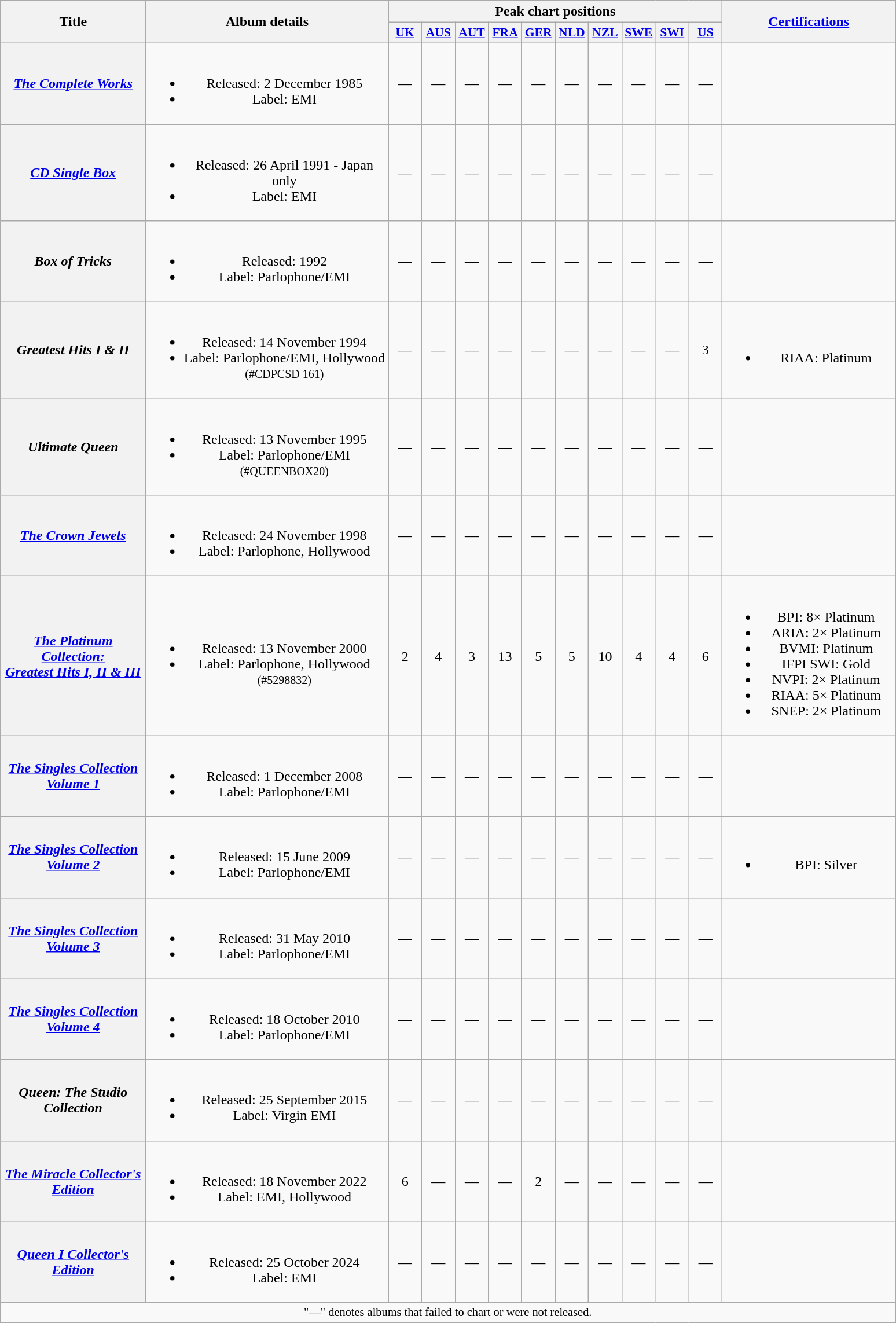<table class="wikitable plainrowheaders" style="text-align:center;">
<tr>
<th scope="col" rowspan="2" style="width:10em;">Title</th>
<th scope="col" rowspan="2" style="width:17em;">Album details</th>
<th scope="col" colspan="10">Peak chart positions</th>
<th scope="col" rowspan="2" style="width:12em;"><a href='#'>Certifications</a></th>
</tr>
<tr>
<th scope="col" style="width:2.2em;font-size:90%;"><a href='#'>UK</a><br></th>
<th scope="col" style="width:2.2em;font-size:90%;"><a href='#'>AUS</a><br></th>
<th scope="col" style="width:2.2em;font-size:90%;"><a href='#'>AUT</a><br></th>
<th scope="col" style="width:2.2em;font-size:90%;"><a href='#'>FRA</a><br></th>
<th scope="col" style="width:2.2em;font-size:90%;"><a href='#'>GER</a><br></th>
<th scope="col" style="width:2.2em;font-size:90%;"><a href='#'>NLD</a><br></th>
<th scope="col" style="width:2.2em;font-size:90%;"><a href='#'>NZL</a><br></th>
<th scope="col" style="width:2.2em;font-size:90%;"><a href='#'>SWE</a><br></th>
<th scope="col" style="width:2.2em;font-size:90%;"><a href='#'>SWI</a><br></th>
<th scope="col" style="width:2.2em;font-size:90%;"><a href='#'>US</a><br></th>
</tr>
<tr>
<th scope="row"><em><a href='#'>The Complete Works</a></em></th>
<td><br><ul><li>Released: 2 December 1985</li><li>Label: EMI</li></ul></td>
<td>—</td>
<td>—</td>
<td>—</td>
<td>—</td>
<td>—</td>
<td>—</td>
<td>—</td>
<td>—</td>
<td>—</td>
<td>—</td>
<td></td>
</tr>
<tr>
<th scope="row"><em><a href='#'>CD Single Box</a></em></th>
<td><br><ul><li>Released: 26 April 1991 - Japan only</li><li>Label: EMI</li></ul></td>
<td>—</td>
<td>—</td>
<td>—</td>
<td>—</td>
<td>—</td>
<td>—</td>
<td>—</td>
<td>—</td>
<td>—</td>
<td>—</td>
<td></td>
</tr>
<tr>
<th scope="row"><em>Box of Tricks</em></th>
<td><br><ul><li>Released: 1992</li><li>Label: Parlophone/EMI</li></ul></td>
<td>—</td>
<td>—</td>
<td>—</td>
<td>—</td>
<td>—</td>
<td>—</td>
<td>—</td>
<td>—</td>
<td>—</td>
<td>—</td>
<td></td>
</tr>
<tr>
<th scope="row"><em>Greatest Hits I & II</em></th>
<td><br><ul><li>Released: 14 November 1994</li><li>Label: Parlophone/EMI, Hollywood <small>(#CDPCSD 161)</small></li></ul></td>
<td>—</td>
<td>—</td>
<td>—</td>
<td>—</td>
<td>—</td>
<td>—</td>
<td>—</td>
<td>—</td>
<td>—</td>
<td>3<br></td>
<td><br><ul><li>RIAA: Platinum</li></ul></td>
</tr>
<tr>
<th scope="row"><em>Ultimate Queen</em></th>
<td><br><ul><li>Released: 13 November 1995</li><li>Label: Parlophone/EMI <small>(#QUEENBOX20)</small></li></ul></td>
<td>—</td>
<td>—</td>
<td>—</td>
<td>—</td>
<td>—</td>
<td>—</td>
<td>—</td>
<td>—</td>
<td>—</td>
<td>—</td>
<td></td>
</tr>
<tr>
<th scope="row"><em><a href='#'>The Crown Jewels</a></em></th>
<td><br><ul><li>Released: 24 November 1998</li><li>Label: Parlophone, Hollywood</li></ul></td>
<td>—</td>
<td>—</td>
<td>—</td>
<td>—</td>
<td>—</td>
<td>—</td>
<td>—</td>
<td>—</td>
<td>—</td>
<td>—</td>
<td></td>
</tr>
<tr>
<th scope="row"><em><a href='#'>The Platinum Collection:<br>Greatest Hits I, II & III</a></em></th>
<td><br><ul><li>Released: 13 November 2000</li><li>Label: Parlophone, Hollywood <small>(#5298832)</small></li></ul></td>
<td>2</td>
<td>4</td>
<td>3</td>
<td>13</td>
<td>5</td>
<td>5</td>
<td>10</td>
<td>4</td>
<td>4</td>
<td>6</td>
<td><br><ul><li>BPI: 8× Platinum</li><li>ARIA: 2× Platinum</li><li>BVMI: Platinum</li><li>IFPI SWI: Gold</li><li>NVPI: 2× Platinum</li><li>RIAA: 5× Platinum</li><li>SNEP: 2× Platinum</li></ul></td>
</tr>
<tr>
<th scope="row"><em><a href='#'>The Singles Collection Volume 1</a></em></th>
<td><br><ul><li>Released: 1 December 2008</li><li>Label: Parlophone/EMI</li></ul></td>
<td>—</td>
<td>—</td>
<td>—</td>
<td>—</td>
<td>—</td>
<td>—</td>
<td>—</td>
<td>—</td>
<td>—</td>
<td>—</td>
<td></td>
</tr>
<tr>
<th scope="row"><em><a href='#'>The Singles Collection Volume 2</a></em></th>
<td><br><ul><li>Released: 15 June 2009</li><li>Label: Parlophone/EMI</li></ul></td>
<td>—</td>
<td>—</td>
<td>—</td>
<td>—</td>
<td>—</td>
<td>—</td>
<td>—</td>
<td>—</td>
<td>—</td>
<td>—</td>
<td><br><ul><li>BPI: Silver</li></ul></td>
</tr>
<tr>
<th scope="row"><em><a href='#'>The Singles Collection Volume 3</a></em></th>
<td><br><ul><li>Released: 31 May 2010</li><li>Label: Parlophone/EMI</li></ul></td>
<td>—</td>
<td>—</td>
<td>—</td>
<td>—</td>
<td>—</td>
<td>—</td>
<td>—</td>
<td>—</td>
<td>—</td>
<td>—</td>
<td></td>
</tr>
<tr>
<th scope="row"><em><a href='#'>The Singles Collection Volume 4</a></em></th>
<td><br><ul><li>Released: 18 October 2010</li><li>Label: Parlophone/EMI</li></ul></td>
<td>—</td>
<td>—</td>
<td>—</td>
<td>—</td>
<td>—</td>
<td>—</td>
<td>—</td>
<td>—</td>
<td>—</td>
<td>—</td>
<td></td>
</tr>
<tr>
<th scope="row"><em>Queen: The Studio Collection</em></th>
<td><br><ul><li>Released: 25 September 2015</li><li>Label: Virgin EMI</li></ul></td>
<td>—</td>
<td>—</td>
<td>—</td>
<td>—</td>
<td>—</td>
<td>—</td>
<td>—</td>
<td>—</td>
<td>—</td>
<td>—</td>
<td></td>
</tr>
<tr>
<th scope="row"><em><a href='#'>The Miracle Collector's Edition</a></em></th>
<td><br><ul><li>Released: 18 November 2022</li><li>Label: EMI, Hollywood</li></ul></td>
<td>6</td>
<td>—</td>
<td>—</td>
<td>—</td>
<td>2</td>
<td>—</td>
<td>—</td>
<td>—</td>
<td>—</td>
<td>—</td>
<td></td>
</tr>
<tr>
<th scope="row"><em><a href='#'>Queen I Collector's Edition</a></em></th>
<td><br><ul><li>Released: 25 October 2024</li><li>Label: EMI</li></ul></td>
<td>—</td>
<td>—</td>
<td>—</td>
<td>—</td>
<td>—</td>
<td>—</td>
<td>—</td>
<td>—</td>
<td>—</td>
<td>—</td>
<td></td>
</tr>
<tr>
<td colspan="13" style="font-size: 85%">"—" denotes albums that failed to chart or were not released.</td>
</tr>
</table>
